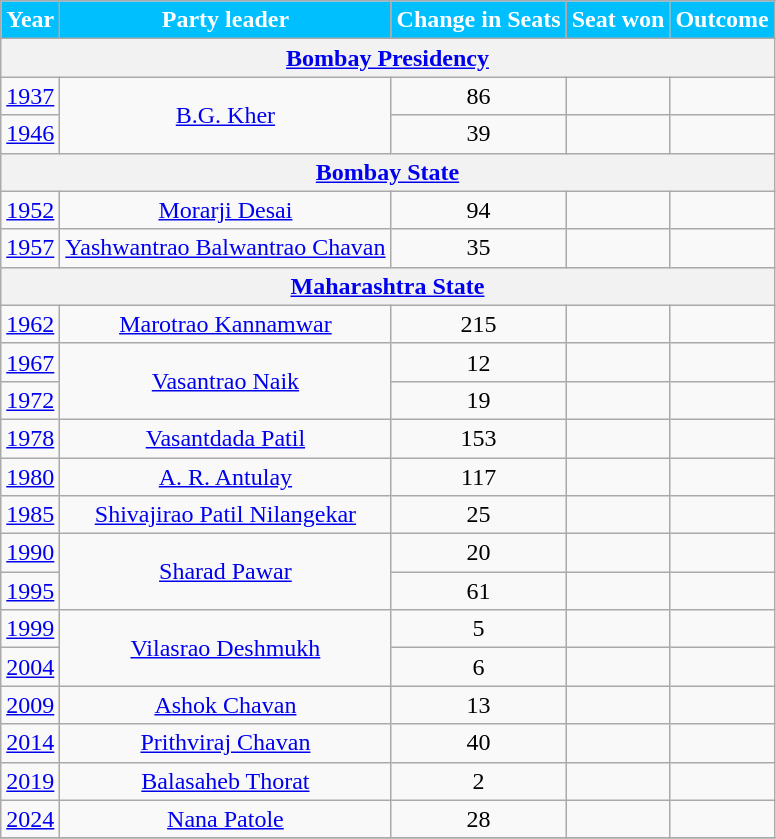<table class="wikitable sortable" style="text-align:center">
<tr>
<th Style="background-color:#00BFFF; color:white">Year</th>
<th Style="background-color:#00BFFF; color:white">Party leader</th>
<th Style="background-color:#00BFFF; color:white">Change in Seats</th>
<th Style="background-color:#00BFFF; color:white">Seat won</th>
<th Style="background-color:#00BFFF; color:white">Outcome</th>
</tr>
<tr>
<th colspan=11><a href='#'>Bombay Presidency</a></th>
</tr>
<tr>
<td><a href='#'>1937</a></td>
<td rowspan="2"><a href='#'>B.G. Kher</a></td>
<td> 86</td>
<td></td>
<td></td>
</tr>
<tr>
<td><a href='#'>1946</a></td>
<td> 39</td>
<td></td>
<td></td>
</tr>
<tr>
<th colspan=11><a href='#'>Bombay State</a></th>
</tr>
<tr>
<td><a href='#'>1952</a></td>
<td><a href='#'>Morarji Desai</a></td>
<td> 94</td>
<td></td>
<td></td>
</tr>
<tr>
<td><a href='#'>1957</a></td>
<td><a href='#'>Yashwantrao Balwantrao Chavan</a></td>
<td> 35</td>
<td></td>
<td></td>
</tr>
<tr>
<th colspan=11><a href='#'>Maharashtra State</a></th>
</tr>
<tr>
<td><a href='#'>1962</a></td>
<td><a href='#'>Marotrao Kannamwar</a></td>
<td> 215</td>
<td></td>
<td></td>
</tr>
<tr>
<td><a href='#'>1967</a></td>
<td rowspan="2"><a href='#'>Vasantrao Naik</a></td>
<td> 12</td>
<td></td>
<td></td>
</tr>
<tr>
<td><a href='#'>1972</a></td>
<td> 19</td>
<td></td>
<td></td>
</tr>
<tr>
<td><a href='#'>1978</a></td>
<td><a href='#'>Vasantdada Patil</a></td>
<td> 153</td>
<td></td>
<td></td>
</tr>
<tr>
<td><a href='#'>1980</a></td>
<td><a href='#'>A. R. Antulay</a></td>
<td> 117</td>
<td></td>
<td></td>
</tr>
<tr>
<td><a href='#'>1985</a></td>
<td><a href='#'>Shivajirao Patil Nilangekar</a></td>
<td> 25</td>
<td></td>
<td></td>
</tr>
<tr>
<td><a href='#'>1990</a></td>
<td rowspan="2"><a href='#'>Sharad Pawar</a></td>
<td> 20</td>
<td></td>
<td></td>
</tr>
<tr>
<td><a href='#'>1995</a></td>
<td> 61</td>
<td></td>
<td></td>
</tr>
<tr>
<td><a href='#'>1999</a></td>
<td rowspan="2"><a href='#'>Vilasrao Deshmukh</a></td>
<td> 5</td>
<td></td>
<td></td>
</tr>
<tr>
<td><a href='#'>2004</a></td>
<td> 6</td>
<td></td>
<td></td>
</tr>
<tr>
<td><a href='#'>2009</a></td>
<td><a href='#'>Ashok Chavan</a></td>
<td> 13</td>
<td></td>
<td></td>
</tr>
<tr>
<td><a href='#'>2014</a></td>
<td><a href='#'>Prithviraj Chavan</a></td>
<td> 40</td>
<td></td>
<td></td>
</tr>
<tr>
<td><a href='#'>2019</a></td>
<td><a href='#'>Balasaheb Thorat</a></td>
<td> 2</td>
<td></td>
<td></td>
</tr>
<tr>
<td><a href='#'>2024</a></td>
<td><a href='#'>Nana Patole</a></td>
<td>28</td>
<td></td>
<td></td>
</tr>
<tr>
</tr>
</table>
